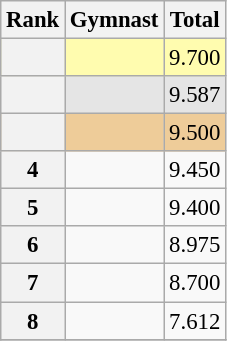<table class="wikitable sortable" style="text-align:center; font-size:95%">
<tr>
<th scope=col>Rank</th>
<th scope=col>Gymnast</th>
<th scope=col>Total</th>
</tr>
<tr bgcolor=fffcaf>
<th scope=row style="text-align:center"></th>
<td align=left></td>
<td>9.700</td>
</tr>
<tr bgcolor=e5e5e5>
<th scope=row style="text-align:center"></th>
<td align=left></td>
<td>9.587</td>
</tr>
<tr bgcolor=eecc99>
<th scope=row style="text-align:center"></th>
<td align=left></td>
<td>9.500</td>
</tr>
<tr>
<th scope=row style="text-align:center">4</th>
<td align=left></td>
<td>9.450</td>
</tr>
<tr>
<th scope=row style="text-align:center">5</th>
<td align=left></td>
<td>9.400</td>
</tr>
<tr>
<th scope=row style="text-align:center">6</th>
<td align=left></td>
<td>8.975</td>
</tr>
<tr>
<th scope=row style="text-align:center">7</th>
<td align=left></td>
<td>8.700</td>
</tr>
<tr>
<th scope=row style="text-align:center">8</th>
<td align=left></td>
<td>7.612</td>
</tr>
<tr>
</tr>
</table>
